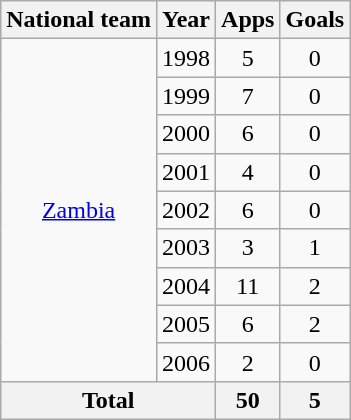<table class="wikitable" style="text-align:center">
<tr>
<th>National team</th>
<th>Year</th>
<th>Apps</th>
<th>Goals</th>
</tr>
<tr>
<td rowspan="9"><a href='#'>Zambia</a></td>
<td>1998</td>
<td>5</td>
<td>0</td>
</tr>
<tr>
<td>1999</td>
<td>7</td>
<td>0</td>
</tr>
<tr>
<td>2000</td>
<td>6</td>
<td>0</td>
</tr>
<tr>
<td>2001</td>
<td>4</td>
<td>0</td>
</tr>
<tr>
<td>2002</td>
<td>6</td>
<td>0</td>
</tr>
<tr>
<td>2003</td>
<td>3</td>
<td>1</td>
</tr>
<tr>
<td>2004</td>
<td>11</td>
<td>2</td>
</tr>
<tr>
<td>2005</td>
<td>6</td>
<td>2</td>
</tr>
<tr>
<td>2006</td>
<td>2</td>
<td>0</td>
</tr>
<tr>
<th colspan="2">Total</th>
<th>50</th>
<th>5</th>
</tr>
</table>
